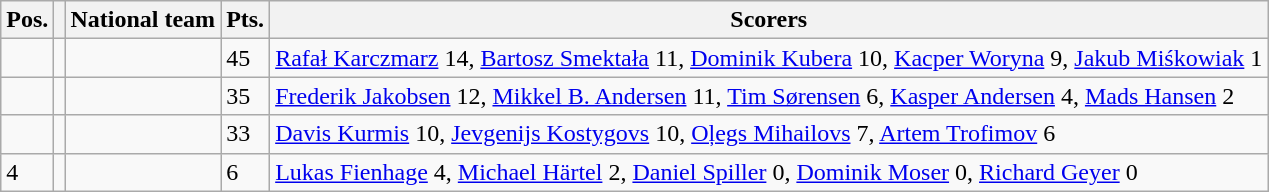<table class=wikitable>
<tr>
<th>Pos.</th>
<th></th>
<th>National team</th>
<th>Pts.</th>
<th>Scorers</th>
</tr>
<tr>
<td></td>
<td></td>
<td align=left></td>
<td>45</td>
<td><a href='#'>Rafał Karczmarz</a> 14, <a href='#'>Bartosz Smektała</a> 11, <a href='#'>Dominik Kubera</a> 10, <a href='#'>Kacper Woryna</a> 9, <a href='#'>Jakub Miśkowiak</a> 1</td>
</tr>
<tr>
<td></td>
<td></td>
<td align=left></td>
<td>35</td>
<td><a href='#'>Frederik Jakobsen</a> 12, <a href='#'>Mikkel B. Andersen</a> 11, <a href='#'>Tim Sørensen</a> 6, <a href='#'>Kasper Andersen</a> 4, <a href='#'>Mads Hansen</a> 2</td>
</tr>
<tr>
<td></td>
<td></td>
<td align=left></td>
<td>33</td>
<td><a href='#'>Davis Kurmis</a> 10, <a href='#'>Jevgenijs Kostygovs</a> 10, <a href='#'>Oļegs Mihailovs</a> 7, <a href='#'>Artem Trofimov</a> 6</td>
</tr>
<tr>
<td>4</td>
<td></td>
<td align=left></td>
<td>6</td>
<td><a href='#'>Lukas Fienhage</a> 4, <a href='#'>Michael Härtel</a>	2, <a href='#'>Daniel Spiller</a> 0, <a href='#'>Dominik Moser</a> 0, <a href='#'>Richard Geyer</a> 0</td>
</tr>
</table>
